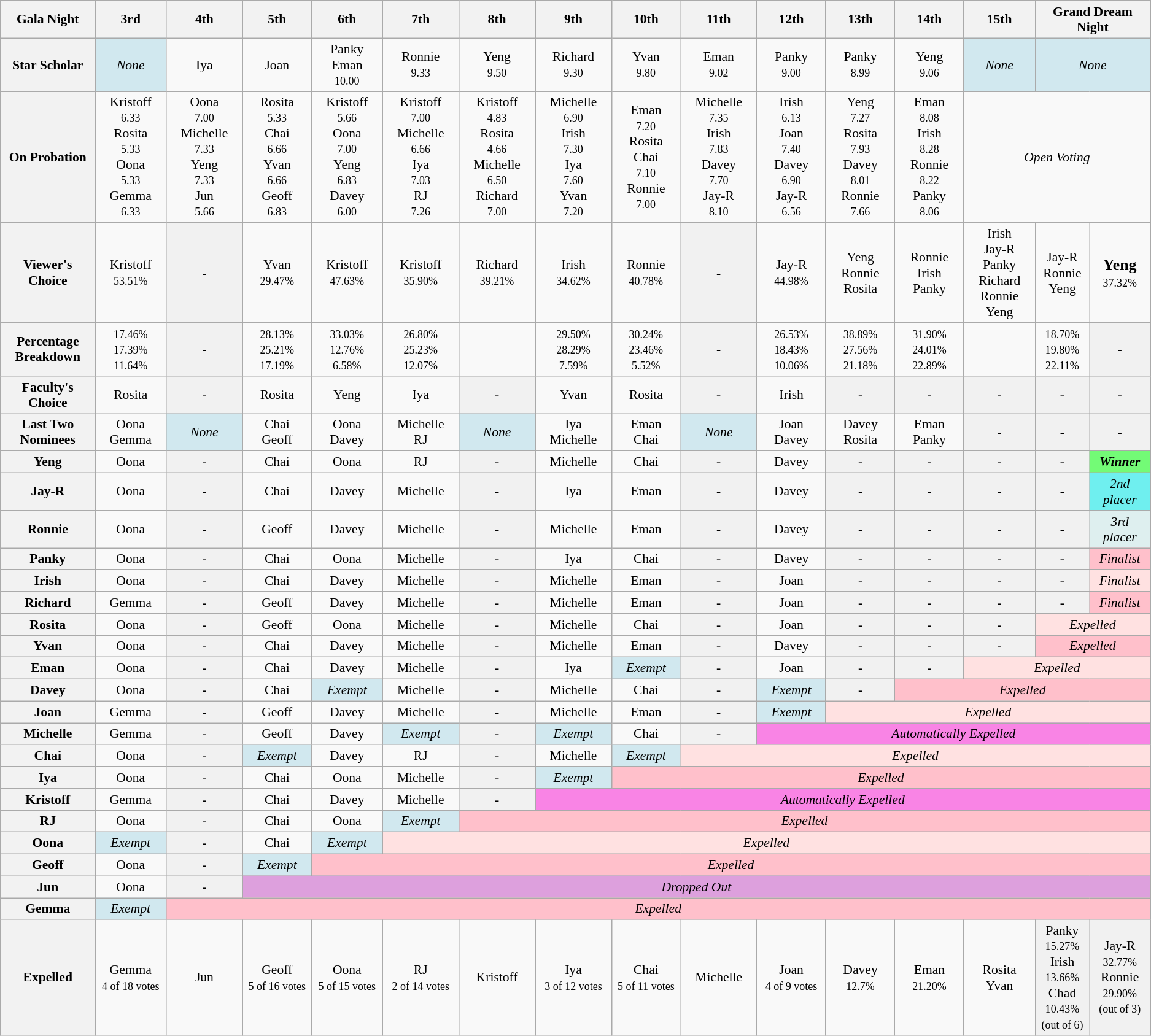<table class="wikitable" style="font-size:90%; text-align:center">
<tr>
<th style="width: 4%;">Gala Night</th>
<th style="width: 4%;">3rd</th>
<th style="width: 4%;">4th</th>
<th style="width: 4%;">5th</th>
<th style="width: 4%;">6th</th>
<th style="width: 4%;">7th</th>
<th style="width: 4%;">8th</th>
<th style="width: 4%;">9th</th>
<th style="width: 4%;">10th</th>
<th style="width: 4%;">11th</th>
<th style="width: 4%;">12th</th>
<th style="width: 4%;">13th</th>
<th style="width: 4%;">14th</th>
<th style="width: 4%;">15th</th>
<th colspan=2 style="width: 4%;">Grand Dream Night</th>
</tr>
<tr>
<th>Star Scholar</th>
<td style="background:#D1E8EF"><em>None</em></td>
<td>Iya</td>
<td>Joan</td>
<td>Panky<br>Eman<br><small>10.00</small></td>
<td>Ronnie<br><small>9.33</small></td>
<td>Yeng<br><small>9.50</small></td>
<td>Richard<br><small>9.30</small></td>
<td>Yvan<br><small>9.80</small></td>
<td>Eman<br><small>9.02</small></td>
<td>Panky<br><small>9.00</small></td>
<td>Panky<br><small>8.99</small></td>
<td>Yeng<br><small>9.06</small></td>
<td style="background:#D1E8EF"><em>None</em></td>
<td colspan=2 style="background:#D1E8EF"><em>None</em></td>
</tr>
<tr>
<th>On Probation</th>
<td>Kristoff<br><small>6.33</small><br>Rosita<br><small>5.33</small><br>Oona<br><small>5.33</small><br>Gemma<br><small>6.33</small></td>
<td>Oona<br><small>7.00</small><br>Michelle<br><small>7.33</small><br>Yeng<br><small>7.33</small><br>Jun<br><small>5.66</small></td>
<td>Rosita<br><small>5.33</small><br>Chai<br><small>6.66</small><br>Yvan<br><small>6.66</small><br>Geoff<br><small>6.83</small></td>
<td>Kristoff<br><small>5.66</small><br>Oona<br><small>7.00</small><br>Yeng<br><small>6.83</small><br>Davey<br><small>6.00</small></td>
<td>Kristoff<br><small>7.00</small><br>Michelle<br><small>6.66</small><br>Iya<br><small>7.03</small><br>RJ<br><small>7.26</small></td>
<td>Kristoff<br><small>4.83</small><br>Rosita<br><small>4.66</small><br>Michelle<br><small>6.50</small><br>Richard<br><small>7.00</small></td>
<td>Michelle<br><small>6.90</small><br>Irish<br><small>7.30</small><br>Iya<br><small>7.60</small><br>Yvan<br><small>7.20</small></td>
<td>Eman<br><small>7.20</small><br>Rosita<br>Chai<br><small>7.10</small><br>Ronnie<br><small>7.00</small></td>
<td>Michelle<br><small>7.35</small><br>Irish<br><small>7.83</small><br>Davey<br><small>7.70</small><br>Jay-R<br><small>8.10</small></td>
<td>Irish<br><small>6.13</small><br>Joan<br><small>7.40</small><br>Davey<br><small>6.90</small><br>Jay-R<br><small>6.56</small></td>
<td>Yeng<br><small>7.27</small><br>Rosita<br><small>7.93</small><br>Davey<br><small>8.01</small><br>Ronnie<br><small>7.66</small></td>
<td>Eman<br><small>8.08</small><br>Irish<br><small>8.28</small><br>Ronnie<br><small>8.22</small><br>Panky<br><small>8.06</small></td>
<td colspan=3><em>Open Voting</em></td>
</tr>
<tr>
<th>Viewer's<br>Choice</th>
<td>Kristoff<br><small>53.51%</small></td>
<td style="background:#f1f1f1">-</td>
<td>Yvan<br><small>29.47%</small></td>
<td>Kristoff<br><small>47.63%</small></td>
<td>Kristoff<br><small>35.90%</small></td>
<td>Richard<br><small>39.21%</small></td>
<td>Irish<br><small>34.62%</small></td>
<td>Ronnie<br><small>40.78%</small></td>
<td style="background:#f1f1f1">-</td>
<td>Jay-R<br><small>44.98%</small></td>
<td>Yeng<br>Ronnie<br>Rosita</td>
<td>Ronnie<br>Irish<br>Panky</td>
<td>Irish<br>Jay-R<br>Panky<br>Richard<br>Ronnie<br>Yeng</td>
<td>Jay-R<br>Ronnie<br>Yeng</td>
<td><strong><big>Yeng</big></strong><br><small>37.32%</small></td>
</tr>
<tr>
<th>Percentage<br>Breakdown</th>
<td><small>17.46%<br>17.39%<br>11.64%</small></td>
<td style="background:#f1f1f1">-</td>
<td><small>28.13%<br>25.21%<br>17.19%</small></td>
<td><small>33.03%<br>12.76%<br>6.58%</small></td>
<td><small>26.80%<br>25.23%<br>12.07%</small></td>
<td></td>
<td><small>29.50%<br>28.29%<br>7.59%</small></td>
<td><small>30.24%<br>23.46%<br>5.52%</small></td>
<td style="background:#f1f1f1">-</td>
<td><small>26.53%<br>18.43%<br>10.06%</small></td>
<td><small>38.89%<br>27.56%<br>21.18%</small></td>
<td><small>31.90%<br>24.01%<br>22.89%</small></td>
<td></td>
<td><small>18.70%<br>19.80%<br>22.11%</small></td>
<td style="background:#f1f1f1">-</td>
</tr>
<tr>
<th>Faculty's<br>Choice</th>
<td>Rosita</td>
<td style="background:#f1f1f1">-</td>
<td>Rosita</td>
<td>Yeng</td>
<td>Iya</td>
<td style="background:#f1f1f1">-</td>
<td>Yvan</td>
<td>Rosita</td>
<td style="background:#f1f1f1">-</td>
<td>Irish</td>
<td style="background:#f1f1f1">-</td>
<td style="background:#f1f1f1">-</td>
<td style="background:#f1f1f1">-</td>
<td style="background:#f1f1f1">-</td>
<td style="background:#f1f1f1">-</td>
</tr>
<tr>
<th>Last Two<br>Nominees</th>
<td>Oona<br>Gemma</td>
<td style="background:#D1E8EF"><em>None</em></td>
<td>Chai<br>Geoff</td>
<td>Oona<br>Davey</td>
<td>Michelle<br>RJ</td>
<td style="background:#D1E8EF"><em>None</em></td>
<td>Iya<br>Michelle</td>
<td>Eman<br>Chai</td>
<td style="background:#D1E8EF"><em>None</em></td>
<td>Joan<br>Davey</td>
<td>Davey<br>Rosita</td>
<td>Eman<br>Panky</td>
<td style="background:#f1f1f1">-</td>
<td style="background:#f1f1f1">-</td>
<td style="background:#f1f1f1">-</td>
</tr>
<tr>
<th>Yeng</th>
<td>Oona</td>
<td style="background:#f1f1f1">-</td>
<td>Chai</td>
<td>Oona</td>
<td>RJ</td>
<td style="background:#f1f1f1">-</td>
<td>Michelle</td>
<td>Chai</td>
<td style="background:#f1f1f1">-</td>
<td>Davey</td>
<td style="background:#f1f1f1">-</td>
<td style="background:#f1f1f1">-</td>
<td style="background:#f1f1f1">-</td>
<td style="background:#f1f1f1">-</td>
<td style="background:#73FB76"><strong><em>Winner</em></strong></td>
</tr>
<tr>
<th>Jay-R</th>
<td>Oona</td>
<td style="background:#f1f1f1">-</td>
<td>Chai</td>
<td>Davey</td>
<td>Michelle</td>
<td style="background:#f1f1f1">-</td>
<td>Iya</td>
<td>Eman</td>
<td style="background:#f1f1f1">-</td>
<td>Davey</td>
<td style="background:#f1f1f1">-</td>
<td style="background:#f1f1f1">-</td>
<td style="background:#f1f1f1">-</td>
<td style="background:#f1f1f1">-</td>
<td style="background:#6FEFEF"><em>2nd placer</em></td>
</tr>
<tr>
<th>Ronnie</th>
<td>Oona</td>
<td style="background:#f1f1f1">-</td>
<td>Geoff</td>
<td>Davey</td>
<td>Michelle</td>
<td style="background:#f1f1f1">-</td>
<td>Michelle</td>
<td>Eman</td>
<td style="background:#f1f1f1">-</td>
<td>Davey</td>
<td style="background:#f1f1f1">-</td>
<td style="background:#f1f1f1">-</td>
<td style="background:#f1f1f1">-</td>
<td style="background:#f1f1f1">-</td>
<td style="background:#DEEFEF"><em>3rd placer</em></td>
</tr>
<tr>
<th>Panky</th>
<td>Oona</td>
<td style="background:#f1f1f1">-</td>
<td>Chai</td>
<td>Oona</td>
<td>Michelle</td>
<td style="background:#f1f1f1">-</td>
<td>Iya</td>
<td>Chai</td>
<td style="background:#f1f1f1">-</td>
<td>Davey</td>
<td style="background:#f1f1f1">-</td>
<td style="background:#f1f1f1">-</td>
<td style="background:#f1f1f1">-</td>
<td style="background:#f1f1f1">-</td>
<td style="background:pink;"><em>Finalist</em></td>
</tr>
<tr>
<th>Irish</th>
<td>Oona</td>
<td style="background:#f1f1f1">-</td>
<td>Chai</td>
<td>Davey</td>
<td>Michelle</td>
<td style="background:#f1f1f1">-</td>
<td>Michelle</td>
<td>Eman</td>
<td style="background:#f1f1f1">-</td>
<td>Joan</td>
<td style="background:#f1f1f1">-</td>
<td style="background:#f1f1f1">-</td>
<td style="background:#f1f1f1">-</td>
<td style="background:#f1f1f1">-</td>
<td style="background:#FFE1E1"><em>Finalist</em></td>
</tr>
<tr>
<th>Richard</th>
<td>Gemma</td>
<td style="background:#f1f1f1">-</td>
<td>Geoff</td>
<td>Davey</td>
<td>Michelle</td>
<td style="background:#f1f1f1">-</td>
<td>Michelle</td>
<td>Eman</td>
<td style="background:#f1f1f1">-</td>
<td>Joan</td>
<td style="background:#f1f1f1">-</td>
<td style="background:#f1f1f1">-</td>
<td style="background:#f1f1f1">-</td>
<td style="background:#f1f1f1">-</td>
<td style="background:pink;"><em>Finalist</em></td>
</tr>
<tr>
<th>Rosita</th>
<td>Oona</td>
<td style="background:#f1f1f1">-</td>
<td>Geoff</td>
<td>Oona</td>
<td>Michelle</td>
<td style="background:#f1f1f1">-</td>
<td>Michelle</td>
<td>Chai</td>
<td style="background:#f1f1f1">-</td>
<td>Joan</td>
<td style="background:#f1f1f1">-</td>
<td style="background:#f1f1f1">-</td>
<td style="background:#f1f1f1">-</td>
<td colspan=2 style="background:#FFE1E1"><em>Expelled</em></td>
</tr>
<tr>
<th>Yvan</th>
<td>Oona</td>
<td style="background:#f1f1f1">-</td>
<td>Chai</td>
<td>Davey</td>
<td>Michelle</td>
<td style="background:#f1f1f1">-</td>
<td>Michelle</td>
<td>Eman</td>
<td style="background:#f1f1f1">-</td>
<td>Davey</td>
<td style="background:#f1f1f1">-</td>
<td style="background:#f1f1f1">-</td>
<td style="background:#f1f1f1">-</td>
<td colspan="2" style="background:pink;"><em>Expelled</em></td>
</tr>
<tr>
<th>Eman</th>
<td>Oona</td>
<td style="background:#f1f1f1">-</td>
<td>Chai</td>
<td>Davey</td>
<td>Michelle</td>
<td style="background:#f1f1f1">-</td>
<td>Iya</td>
<td style="background:#D1E8EF"><em>Exempt</em></td>
<td style="background:#f1f1f1">-</td>
<td>Joan</td>
<td style="background:#f1f1f1">-</td>
<td style="background:#f1f1f1">-</td>
<td colspan=3 style="background:#FFE1E1"><em>Expelled</em></td>
</tr>
<tr>
<th>Davey</th>
<td>Oona</td>
<td style="background:#f1f1f1">-</td>
<td>Chai</td>
<td style="background:#D1E8EF"><em>Exempt</em></td>
<td>Michelle</td>
<td style="background:#f1f1f1">-</td>
<td>Michelle</td>
<td>Chai</td>
<td style="background:#f1f1f1">-</td>
<td style="background:#D1E8EF"><em>Exempt</em></td>
<td style="background:#f1f1f1">-</td>
<td colspan="4" style="background:pink;"><em>Expelled</em></td>
</tr>
<tr>
<th>Joan</th>
<td>Gemma</td>
<td style="background:#f1f1f1">-</td>
<td>Geoff</td>
<td>Davey</td>
<td>Michelle</td>
<td style="background:#f1f1f1">-</td>
<td>Michelle</td>
<td>Eman</td>
<td style="background:#f1f1f1">-</td>
<td style="background:#D1E8EF"><em>Exempt</em></td>
<td colspan=5 style="background:#FFE1E1"><em>Expelled</em></td>
</tr>
<tr>
<th>Michelle</th>
<td>Gemma</td>
<td style="background:#f1f1f1">-</td>
<td>Geoff</td>
<td>Davey</td>
<td style="background:#D1E8EF"><em>Exempt</em></td>
<td style="background:#f1f1f1">-</td>
<td style="background:#D1E8EF"><em>Exempt</em></td>
<td>Chai</td>
<td style="background:#f1f1f1">-</td>
<td colspan=6 style="background:#F984E5"><em>Automatically Expelled</em></td>
</tr>
<tr>
<th>Chai</th>
<td>Oona</td>
<td style="background:#f1f1f1">-</td>
<td style="background:#D1E8EF"><em>Exempt</em></td>
<td>Davey</td>
<td>RJ</td>
<td style="background:#f1f1f1">-</td>
<td>Michelle</td>
<td style="background:#D1E8EF"><em>Exempt</em></td>
<td colspan=7 style="background:#FFE1E1"><em>Expelled</em></td>
</tr>
<tr>
<th>Iya</th>
<td>Oona</td>
<td style="background:#f1f1f1">-</td>
<td>Chai</td>
<td>Oona</td>
<td>Michelle</td>
<td style="background:#f1f1f1">-</td>
<td style="background:#D1E8EF"><em>Exempt</em></td>
<td colspan="8" style="background:pink;"><em>Expelled</em></td>
</tr>
<tr>
<th>Kristoff</th>
<td>Gemma</td>
<td style="background:#f1f1f1">-</td>
<td>Chai</td>
<td>Davey</td>
<td>Michelle</td>
<td style="background:#f1f1f1">-</td>
<td colspan=9 style="background:#F984E5"><em>Automatically Expelled</em></td>
</tr>
<tr>
<th>RJ</th>
<td>Oona</td>
<td style="background:#f1f1f1">-</td>
<td>Chai</td>
<td>Oona</td>
<td style="background:#D1E8EF"><em>Exempt</em></td>
<td colspan="10" style="background:pink;"><em>Expelled</em></td>
</tr>
<tr>
<th>Oona</th>
<td style="background:#D1E8EF"><em>Exempt</em></td>
<td style="background:#f1f1f1">-</td>
<td>Chai</td>
<td style="background:#D1E8EF"><em>Exempt</em></td>
<td colspan=11 style="background:#FFE1E1"><em>Expelled</em></td>
</tr>
<tr>
<th>Geoff</th>
<td>Oona</td>
<td style="background:#f1f1f1">-</td>
<td style="background:#D1E8EF"><em>Exempt</em></td>
<td colspan="12" style="background:pink;"><em>Expelled</em></td>
</tr>
<tr>
<th>Jun</th>
<td>Oona</td>
<td style="background:#f1f1f1">-</td>
<td colspan=13 style="background:plum"><em>Dropped Out</em></td>
</tr>
<tr>
<th>Gemma</th>
<td style="background:#D1E8EF"><em>Exempt</em></td>
<td colspan="14" style="background:pink;"><em>Expelled</em></td>
</tr>
<tr>
<th>Expelled </th>
<td>Gemma<br><small>4 of 18 votes</small></td>
<td>Jun</td>
<td>Geoff<br><small>5 of 16 votes</small></td>
<td>Oona<br><small>5 of 15 votes</small></td>
<td>RJ <br><small>2 of 14 votes</small></td>
<td>Kristoff</td>
<td>Iya<br><small>3 of 12 votes</small></td>
<td>Chai<br><small>5 of 11 votes</small></td>
<td>Michelle</td>
<td>Joan<br><small>4 of 9 votes</small></td>
<td>Davey <br><small>12.7%</small></td>
<td>Eman <br><small>21.20%</small></td>
<td>Rosita<br>Yvan</td>
<td style="background:#f1f1f1">Panky<br><small>15.27%</small><br>Irish<br><small>13.66%</small><br>Chad<br><small>10.43%</small><br><small>(out of 6)</small></td>
<td style="background:#f1f1f1">Jay-R<br><small>32.77%</small><br>Ronnie<br><small>29.90%</small><br><small>(out of 3)</small></td>
</tr>
</table>
